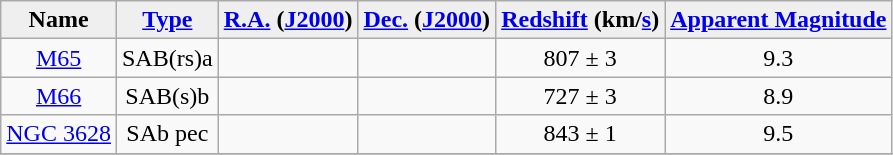<table class="wikitable" style="text-align:center;border-collapse:collapse;" cellpadding="2">
<tr>
<th style="background:#efefef;">Name</th>
<th style="background:#efefef;"><a href='#'>Type</a></th>
<th style="background:#efefef;"><a href='#'>R.A.</a> (<a href='#'>J2000</a>)</th>
<th style="background:#efefef;"><a href='#'>Dec.</a> (<a href='#'>J2000</a>)</th>
<th style="background:#efefef;"><a href='#'>Redshift</a> (km/<a href='#'>s</a>)</th>
<th style="background:#efefef;"><a href='#'>Apparent Magnitude</a></th>
</tr>
<tr>
<td><a href='#'>M65</a></td>
<td>SAB(rs)a</td>
<td></td>
<td></td>
<td>807 ± 3</td>
<td>9.3</td>
</tr>
<tr>
<td><a href='#'>M66</a></td>
<td>SAB(s)b</td>
<td></td>
<td></td>
<td>727 ± 3</td>
<td>8.9</td>
</tr>
<tr>
<td><a href='#'>NGC 3628</a></td>
<td>SAb pec</td>
<td></td>
<td></td>
<td>843 ± 1</td>
<td>9.5</td>
</tr>
<tr>
</tr>
</table>
